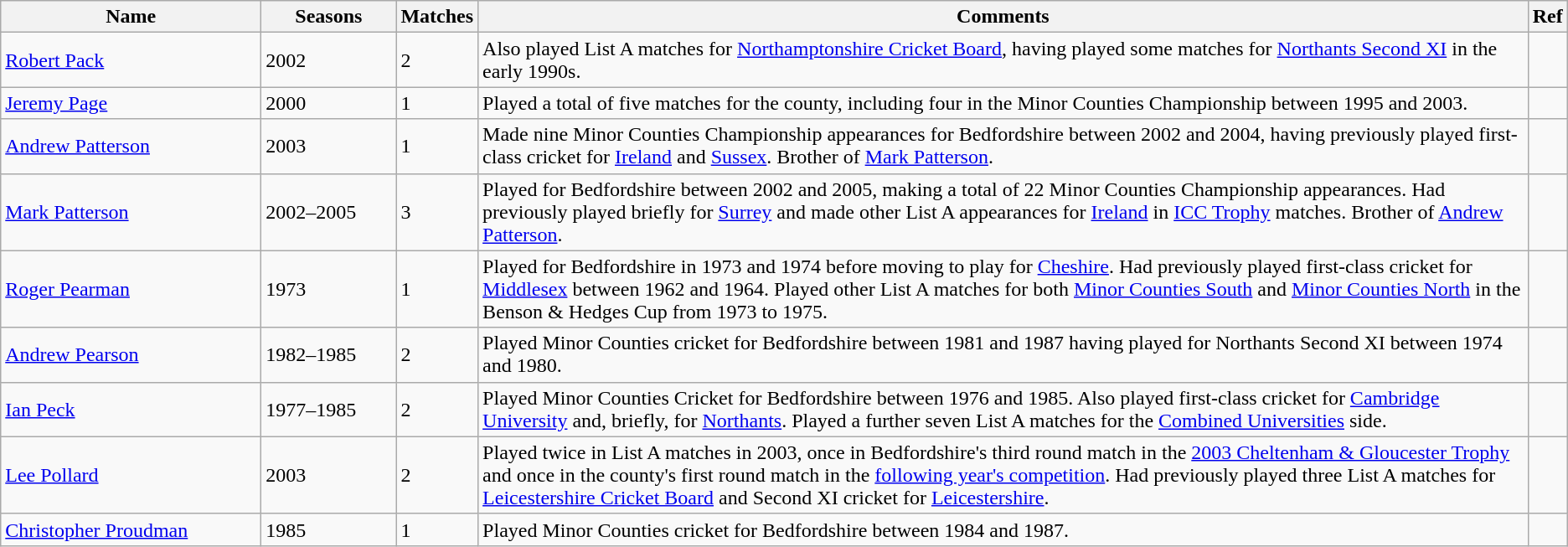<table class="wikitable">
<tr>
<th style="width:200px">Name</th>
<th style="width:100px">Seasons</th>
<th>Matches</th>
<th>Comments</th>
<th>Ref</th>
</tr>
<tr>
<td><a href='#'>Robert Pack</a></td>
<td>2002</td>
<td>2</td>
<td>Also played List A matches for <a href='#'>Northamptonshire Cricket Board</a>, having played some matches for <a href='#'>Northants Second XI</a> in the early 1990s.</td>
<td></td>
</tr>
<tr>
<td><a href='#'>Jeremy Page</a></td>
<td>2000</td>
<td>1</td>
<td>Played a total of five matches for the county, including four in the Minor Counties Championship between 1995 and 2003.</td>
<td></td>
</tr>
<tr>
<td><a href='#'>Andrew Patterson</a></td>
<td>2003</td>
<td>1</td>
<td>Made nine Minor Counties Championship appearances for Bedfordshire between 2002 and 2004, having previously played first-class cricket for <a href='#'>Ireland</a> and <a href='#'>Sussex</a>. Brother of <a href='#'>Mark Patterson</a>.</td>
<td></td>
</tr>
<tr>
<td><a href='#'>Mark Patterson</a></td>
<td>2002–2005</td>
<td>3</td>
<td>Played for Bedfordshire between 2002 and 2005, making a total of 22 Minor Counties Championship appearances. Had previously played briefly for <a href='#'>Surrey</a> and made other List A appearances for <a href='#'>Ireland</a> in <a href='#'>ICC Trophy</a> matches. Brother of <a href='#'>Andrew Patterson</a>.</td>
<td></td>
</tr>
<tr>
<td><a href='#'>Roger Pearman</a></td>
<td>1973</td>
<td>1</td>
<td>Played for Bedfordshire in 1973 and 1974 before moving to play for <a href='#'>Cheshire</a>. Had previously played first-class cricket for <a href='#'>Middlesex</a> between 1962 and 1964. Played other List A matches for both <a href='#'>Minor Counties South</a> and <a href='#'>Minor Counties North</a> in the Benson & Hedges Cup from 1973 to 1975.</td>
<td></td>
</tr>
<tr>
<td><a href='#'>Andrew Pearson</a></td>
<td>1982–1985</td>
<td>2</td>
<td>Played Minor Counties cricket for Bedfordshire between 1981 and 1987 having played for Northants Second XI between 1974 and 1980.</td>
<td></td>
</tr>
<tr>
<td><a href='#'>Ian Peck</a></td>
<td>1977–1985</td>
<td>2</td>
<td>Played Minor Counties Cricket for Bedfordshire between 1976 and 1985. Also played first-class cricket for <a href='#'>Cambridge University</a> and, briefly, for <a href='#'>Northants</a>. Played a further seven List A matches for the <a href='#'>Combined Universities</a> side.</td>
<td></td>
</tr>
<tr>
<td><a href='#'>Lee Pollard</a></td>
<td>2003</td>
<td>2</td>
<td>Played twice in List A matches in 2003, once in Bedfordshire's third round match in the <a href='#'>2003 Cheltenham & Gloucester Trophy</a> and once in the county's first round match in the <a href='#'>following year's competition</a>. Had previously played three List A matches for <a href='#'>Leicestershire Cricket Board</a> and Second XI cricket for <a href='#'>Leicestershire</a>.</td>
<td></td>
</tr>
<tr>
<td><a href='#'>Christopher Proudman</a></td>
<td>1985</td>
<td>1</td>
<td>Played Minor Counties cricket for Bedfordshire between 1984 and 1987.</td>
<td></td>
</tr>
</table>
